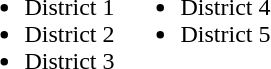<table border="0">
<tr>
<td valign="top"><br><ul><li>District 1</li><li>District 2</li><li>District 3</li></ul></td>
<td valign="top"><br><ul><li>District 4</li><li>District 5</li></ul></td>
</tr>
</table>
